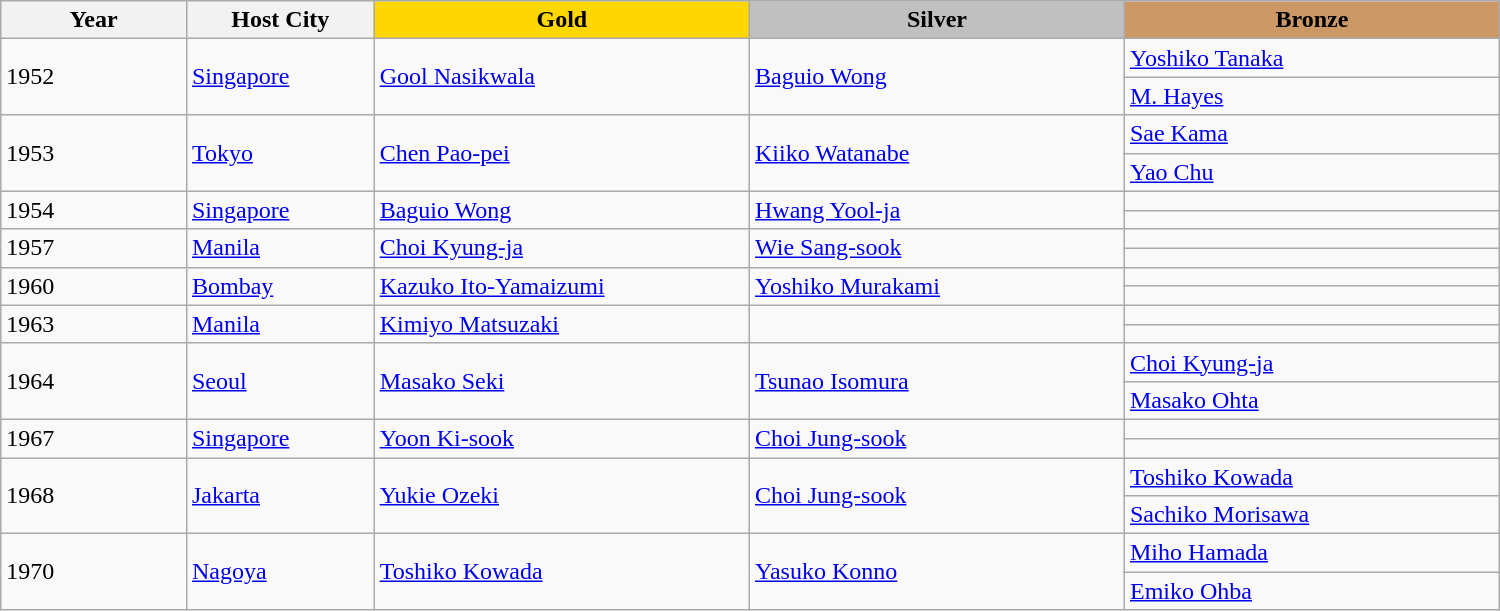<table class="wikitable" style="text-align:left; width:1000px;">
<tr>
<th width="120">Year</th>
<th width="120">Host City</th>
<th width="250" style="background-color: gold">Gold</th>
<th width="250" style="background-color: silver">Silver</th>
<th width="250" style="background-color: #cc9966">Bronze</th>
</tr>
<tr>
<td rowspan=2>1952</td>
<td rowspan=2><a href='#'>Singapore</a></td>
<td rowspan=2> <a href='#'>Gool Nasikwala</a></td>
<td rowspan=2> <a href='#'>Baguio Wong</a></td>
<td> <a href='#'>Yoshiko Tanaka</a></td>
</tr>
<tr>
<td> <a href='#'>M. Hayes</a></td>
</tr>
<tr>
<td rowspan=2>1953</td>
<td rowspan=2><a href='#'>Tokyo</a></td>
<td rowspan=2> <a href='#'>Chen Pao-pei</a></td>
<td rowspan=2> <a href='#'>Kiiko Watanabe</a></td>
<td> <a href='#'>Sae Kama</a></td>
</tr>
<tr>
<td> <a href='#'>Yao Chu</a></td>
</tr>
<tr>
<td rowspan=2>1954</td>
<td rowspan=2><a href='#'>Singapore</a></td>
<td rowspan=2> <a href='#'>Baguio Wong</a></td>
<td rowspan=2> <a href='#'>Hwang Yool-ja</a></td>
<td></td>
</tr>
<tr>
<td></td>
</tr>
<tr>
<td rowspan=2>1957</td>
<td rowspan=2><a href='#'>Manila</a></td>
<td rowspan=2> <a href='#'>Choi Kyung-ja</a></td>
<td rowspan=2> <a href='#'>Wie Sang-sook</a></td>
<td></td>
</tr>
<tr>
<td></td>
</tr>
<tr>
<td rowspan=2>1960</td>
<td rowspan=2><a href='#'>Bombay</a></td>
<td rowspan=2> <a href='#'>Kazuko Ito-Yamaizumi</a></td>
<td rowspan=2> <a href='#'>Yoshiko Murakami</a></td>
<td></td>
</tr>
<tr>
<td></td>
</tr>
<tr>
<td rowspan=2>1963</td>
<td rowspan=2><a href='#'>Manila</a></td>
<td rowspan=2> <a href='#'>Kimiyo Matsuzaki</a></td>
<td rowspan=2></td>
<td></td>
</tr>
<tr>
<td></td>
</tr>
<tr>
<td rowspan=2>1964</td>
<td rowspan=2><a href='#'>Seoul</a></td>
<td rowspan=2> <a href='#'>Masako Seki</a></td>
<td rowspan=2> <a href='#'>Tsunao Isomura</a></td>
<td> <a href='#'>Choi Kyung-ja</a></td>
</tr>
<tr>
<td> <a href='#'>Masako Ohta</a></td>
</tr>
<tr>
<td rowspan=2>1967</td>
<td rowspan=2><a href='#'>Singapore</a></td>
<td rowspan=2> <a href='#'>Yoon Ki-sook</a></td>
<td rowspan=2> <a href='#'>Choi Jung-sook</a></td>
<td></td>
</tr>
<tr>
<td></td>
</tr>
<tr>
<td rowspan=2>1968</td>
<td rowspan=2><a href='#'>Jakarta</a></td>
<td rowspan=2> <a href='#'>Yukie Ozeki</a></td>
<td rowspan=2> <a href='#'>Choi Jung-sook</a></td>
<td> <a href='#'>Toshiko Kowada</a></td>
</tr>
<tr>
<td> <a href='#'>Sachiko Morisawa</a></td>
</tr>
<tr>
<td rowspan=2>1970</td>
<td rowspan=2><a href='#'>Nagoya</a></td>
<td rowspan=2> <a href='#'>Toshiko Kowada</a></td>
<td rowspan=2> <a href='#'>Yasuko Konno</a></td>
<td> <a href='#'>Miho Hamada</a></td>
</tr>
<tr>
<td> <a href='#'>Emiko Ohba</a></td>
</tr>
</table>
